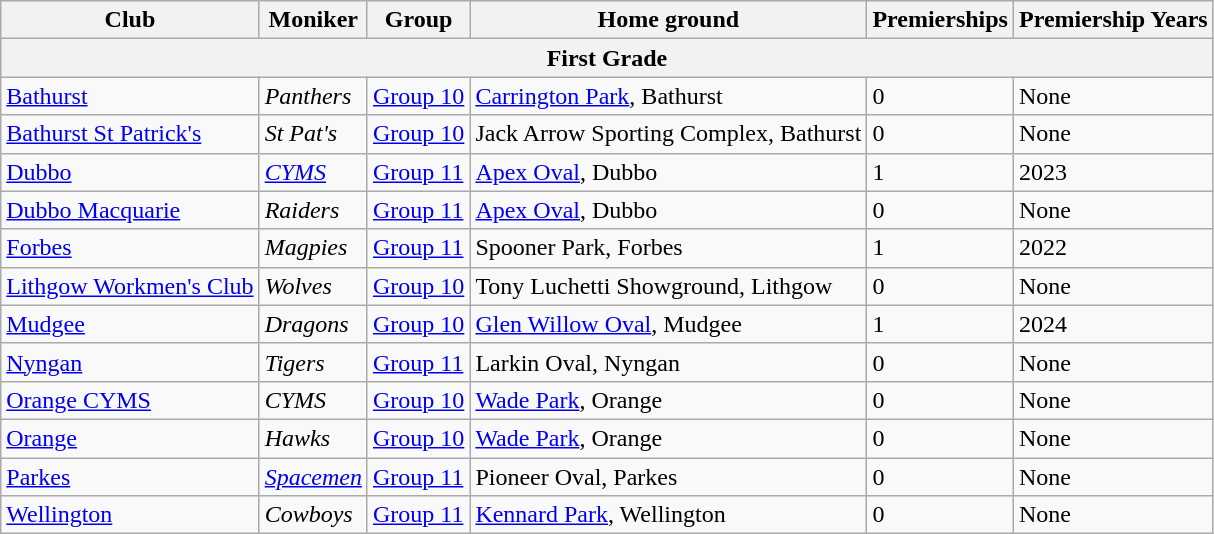<table class="wikitable sortable">
<tr>
<th>Club</th>
<th>Moniker</th>
<th>Group</th>
<th>Home ground</th>
<th>Premierships</th>
<th>Premiership Years</th>
</tr>
<tr>
<th colspan="6">First Grade</th>
</tr>
<tr>
<td> <a href='#'>Bathurst</a></td>
<td><em>Panthers</em></td>
<td><a href='#'>Group 10</a></td>
<td><a href='#'>Carrington Park</a>, Bathurst</td>
<td>0</td>
<td>None</td>
</tr>
<tr>
<td> <a href='#'>Bathurst St Patrick's</a></td>
<td><em>St Pat's</em></td>
<td><a href='#'>Group 10</a></td>
<td>Jack Arrow Sporting Complex, Bathurst</td>
<td>0</td>
<td>None</td>
</tr>
<tr>
<td> <a href='#'>Dubbo</a></td>
<td><em><a href='#'>CYMS</a></em></td>
<td><a href='#'>Group 11</a></td>
<td><a href='#'>Apex Oval</a>, Dubbo</td>
<td>1</td>
<td>2023</td>
</tr>
<tr>
<td> <a href='#'>Dubbo Macquarie</a></td>
<td><em>Raiders</em></td>
<td><a href='#'>Group 11</a></td>
<td><a href='#'>Apex Oval</a>, Dubbo</td>
<td>0</td>
<td>None</td>
</tr>
<tr>
<td> <a href='#'>Forbes</a></td>
<td><em>Magpies</em></td>
<td><a href='#'>Group 11</a></td>
<td>Spooner Park, Forbes</td>
<td>1</td>
<td>2022</td>
</tr>
<tr>
<td> <a href='#'>Lithgow Workmen's Club</a></td>
<td><em>Wolves</em></td>
<td><a href='#'>Group 10</a></td>
<td>Tony Luchetti Showground, Lithgow</td>
<td>0</td>
<td>None</td>
</tr>
<tr>
<td> <a href='#'>Mudgee</a></td>
<td><em>Dragons</em></td>
<td><a href='#'>Group 10</a></td>
<td><a href='#'>Glen Willow Oval</a>, Mudgee</td>
<td>1</td>
<td>2024</td>
</tr>
<tr>
<td> <a href='#'>Nyngan</a></td>
<td><em>Tigers</em></td>
<td><a href='#'>Group 11</a></td>
<td>Larkin Oval, Nyngan</td>
<td>0</td>
<td>None</td>
</tr>
<tr>
<td> <a href='#'>Orange CYMS</a></td>
<td><em>CYMS</em></td>
<td><a href='#'>Group 10</a></td>
<td><a href='#'>Wade Park</a>, Orange</td>
<td>0</td>
<td>None</td>
</tr>
<tr>
<td> <a href='#'>Orange</a></td>
<td><em>Hawks</em></td>
<td><a href='#'>Group 10</a></td>
<td><a href='#'>Wade Park</a>, Orange</td>
<td>0</td>
<td>None</td>
</tr>
<tr>
<td> <a href='#'>Parkes</a></td>
<td><em><a href='#'>Spacemen</a></em></td>
<td><a href='#'>Group 11</a></td>
<td>Pioneer Oval, Parkes</td>
<td>0</td>
<td>None</td>
</tr>
<tr>
<td> <a href='#'>Wellington</a></td>
<td><em>Cowboys</em></td>
<td><a href='#'>Group 11</a></td>
<td><a href='#'>Kennard Park</a>, Wellington</td>
<td>0</td>
<td>None</td>
</tr>
</table>
